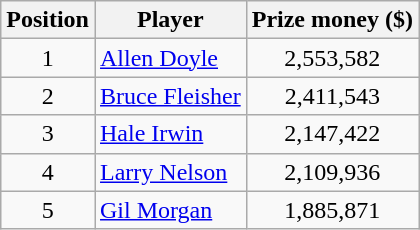<table class="wikitable">
<tr>
<th>Position</th>
<th>Player</th>
<th>Prize money ($)</th>
</tr>
<tr>
<td align=center>1</td>
<td> <a href='#'>Allen Doyle</a></td>
<td align=center>2,553,582</td>
</tr>
<tr>
<td align=center>2</td>
<td> <a href='#'>Bruce Fleisher</a></td>
<td align=center>2,411,543</td>
</tr>
<tr>
<td align=center>3</td>
<td> <a href='#'>Hale Irwin</a></td>
<td align=center>2,147,422</td>
</tr>
<tr>
<td align=center>4</td>
<td> <a href='#'>Larry Nelson</a></td>
<td align=center>2,109,936</td>
</tr>
<tr>
<td align=center>5</td>
<td> <a href='#'>Gil Morgan</a></td>
<td align=center>1,885,871</td>
</tr>
</table>
